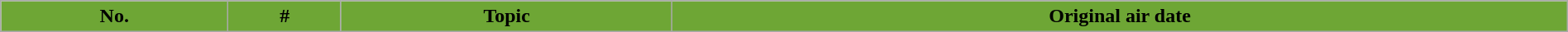<table class="wikitable plainrowheaders" style="width:100%; margin:auto; background:#fff;">
<tr>
<th style="background:#6EA635; color:#000; text-align:center;">No.</th>
<th ! style="background:#6EA635; color:#000; text-align:center;">#</th>
<th ! style="background:#6EA635; color:#000; text-align:center;">Topic</th>
<th ! style="background:#6EA635; color:#000; text-align:center;">Original air date<br>















</th>
</tr>
</table>
